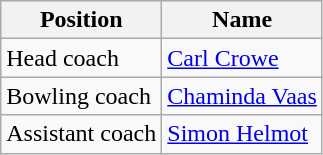<table class="wikitable">
<tr>
<th>Position</th>
<th>Name</th>
</tr>
<tr>
<td>Head coach</td>
<td><a href='#'>Carl Crowe</a></td>
</tr>
<tr>
<td>Bowling coach</td>
<td><a href='#'>Chaminda Vaas</a></td>
</tr>
<tr>
<td>Assistant coach</td>
<td><a href='#'>Simon Helmot</a></td>
</tr>
</table>
